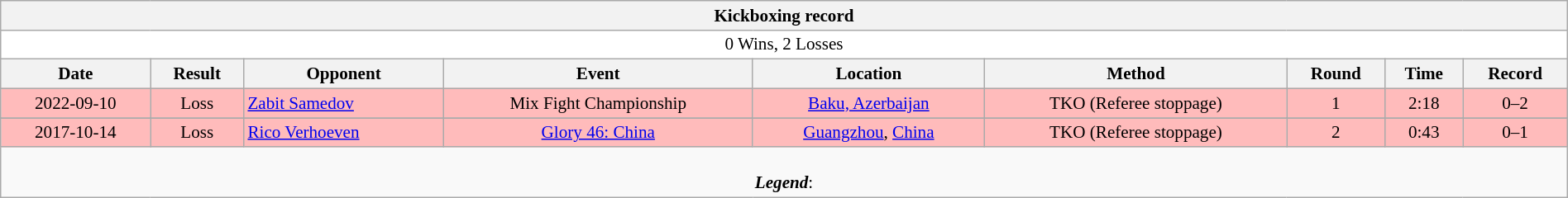<table class="wikitable collapsible" style="font-size:88%; width:100%; text-align:center;">
<tr>
<th colspan=9>Kickboxing record</th>
</tr>
<tr>
<td style="background:white" colspan=9>0 Wins, 2 Losses</td>
</tr>
<tr>
<th>Date</th>
<th>Result</th>
<th>Opponent</th>
<th>Event</th>
<th>Location</th>
<th>Method</th>
<th>Round</th>
<th>Time</th>
<th>Record</th>
</tr>
<tr style="background:#fbb;">
<td>2022-09-10</td>
<td>Loss</td>
<td align=left> <a href='#'>Zabit Samedov</a></td>
<td>Mix Fight Championship</td>
<td><a href='#'>Baku, Azerbaijan</a></td>
<td>TKO (Referee stoppage)</td>
<td>1</td>
<td>2:18</td>
<td>0–2</td>
</tr>
<tr>
</tr>
<tr style="background:#fbb;">
<td>2017-10-14</td>
<td>Loss</td>
<td align=left> <a href='#'>Rico Verhoeven</a></td>
<td><a href='#'>Glory 46: China</a></td>
<td><a href='#'>Guangzhou</a>, <a href='#'>China</a></td>
<td>TKO (Referee stoppage)</td>
<td>2</td>
<td>0:43</td>
<td>0–1</td>
</tr>
<tr>
<td colspan=9><br><strong><em>Legend</em></strong>: 


</td>
</tr>
</table>
